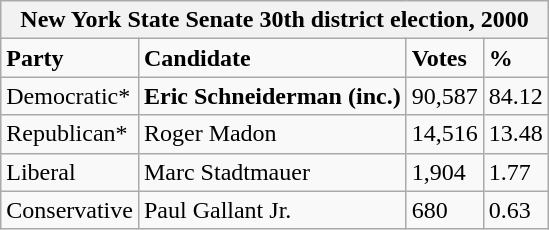<table class="wikitable">
<tr>
<th colspan="4">New York State Senate 30th district election, 2000</th>
</tr>
<tr>
<td><strong>Party</strong></td>
<td><strong>Candidate</strong></td>
<td><strong>Votes</strong></td>
<td><strong>%</strong></td>
</tr>
<tr>
<td>Democratic*</td>
<td><strong>Eric Schneiderman (inc.)</strong></td>
<td>90,587</td>
<td>84.12</td>
</tr>
<tr>
<td>Republican*</td>
<td>Roger Madon</td>
<td>14,516</td>
<td>13.48</td>
</tr>
<tr>
<td>Liberal</td>
<td>Marc Stadtmauer</td>
<td>1,904</td>
<td>1.77</td>
</tr>
<tr>
<td>Conservative</td>
<td>Paul Gallant Jr.</td>
<td>680</td>
<td>0.63</td>
</tr>
</table>
